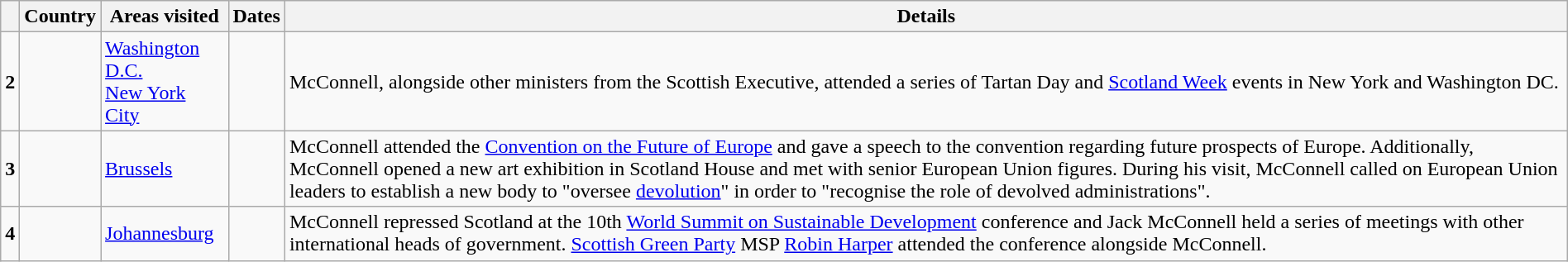<table class="wikitable sortable" style="margin: 1em auto 1em auto">
<tr>
<th></th>
<th>Country</th>
<th>Areas visited</th>
<th>Dates</th>
<th class="unsortable">Details</th>
</tr>
<tr>
<td rowspan=1><strong>2</strong></td>
<td></td>
<td><a href='#'>Washington D.C.</a> <br> <a href='#'>New York City</a></td>
<td></td>
<td>McConnell, alongside other ministers from the Scottish Executive, attended a series of Tartan Day and <a href='#'>Scotland Week</a> events in New York and Washington DC.</td>
</tr>
<tr>
<td rowspan=1><strong>3</strong></td>
<td></td>
<td><a href='#'>Brussels</a></td>
<td></td>
<td>McConnell attended the <a href='#'>Convention on the Future of Europe</a> and gave a speech to the convention regarding future prospects of Europe. Additionally, McConnell opened a new art exhibition in Scotland House and met with senior European Union figures. During his visit, McConnell called on European Union leaders to establish a new body to "oversee <a href='#'>devolution</a>" in order to "recognise the role of devolved administrations".</td>
</tr>
<tr>
<td rowspan=1><strong>4</strong></td>
<td></td>
<td><a href='#'>Johannesburg</a></td>
<td></td>
<td>McConnell repressed Scotland at the 10th <a href='#'>World Summit on Sustainable Development</a> conference and Jack McConnell held a series of meetings with other international heads of government. <a href='#'>Scottish Green Party</a> MSP <a href='#'>Robin Harper</a> attended the conference alongside McConnell.</td>
</tr>
</table>
